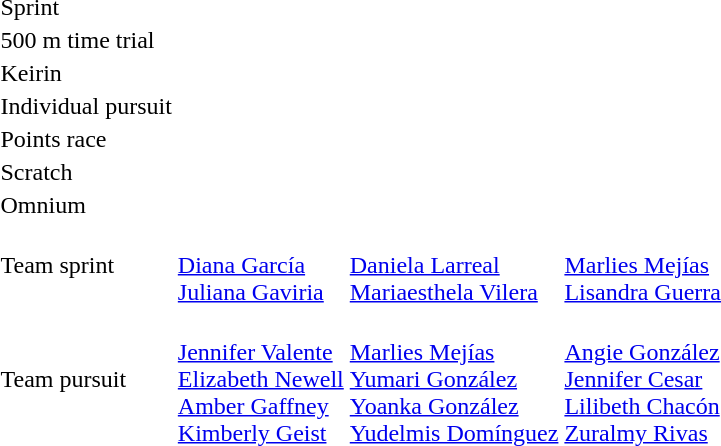<table>
<tr>
<td>Sprint</td>
<td></td>
<td></td>
<td></td>
</tr>
<tr>
<td>500 m time trial</td>
<td></td>
<td></td>
<td></td>
</tr>
<tr>
<td>Keirin</td>
<td></td>
<td></td>
<td></td>
</tr>
<tr>
<td>Individual pursuit</td>
<td></td>
<td></td>
<td></td>
</tr>
<tr>
<td>Points race</td>
<td></td>
<td></td>
<td></td>
</tr>
<tr>
<td>Scratch</td>
<td></td>
<td></td>
<td></td>
</tr>
<tr>
<td>Omnium</td>
<td></td>
<td></td>
<td></td>
</tr>
<tr>
<td>Team sprint</td>
<td><br><a href='#'>Diana García</a><br><a href='#'>Juliana Gaviria</a></td>
<td><br><a href='#'>Daniela Larreal</a><br><a href='#'>Mariaesthela Vilera</a></td>
<td><br><a href='#'>Marlies Mejías</a><br><a href='#'>Lisandra Guerra</a></td>
</tr>
<tr>
<td>Team pursuit</td>
<td><br><a href='#'>Jennifer Valente</a><br><a href='#'>Elizabeth Newell</a><br><a href='#'>Amber Gaffney</a><br><a href='#'>Kimberly Geist</a></td>
<td><br><a href='#'>Marlies Mejías</a><br><a href='#'>Yumari González</a><br><a href='#'>Yoanka González</a><br><a href='#'>Yudelmis Domínguez</a></td>
<td><br><a href='#'>Angie González</a><br><a href='#'>Jennifer Cesar</a><br><a href='#'>Lilibeth Chacón</a><br><a href='#'>Zuralmy Rivas</a></td>
</tr>
</table>
